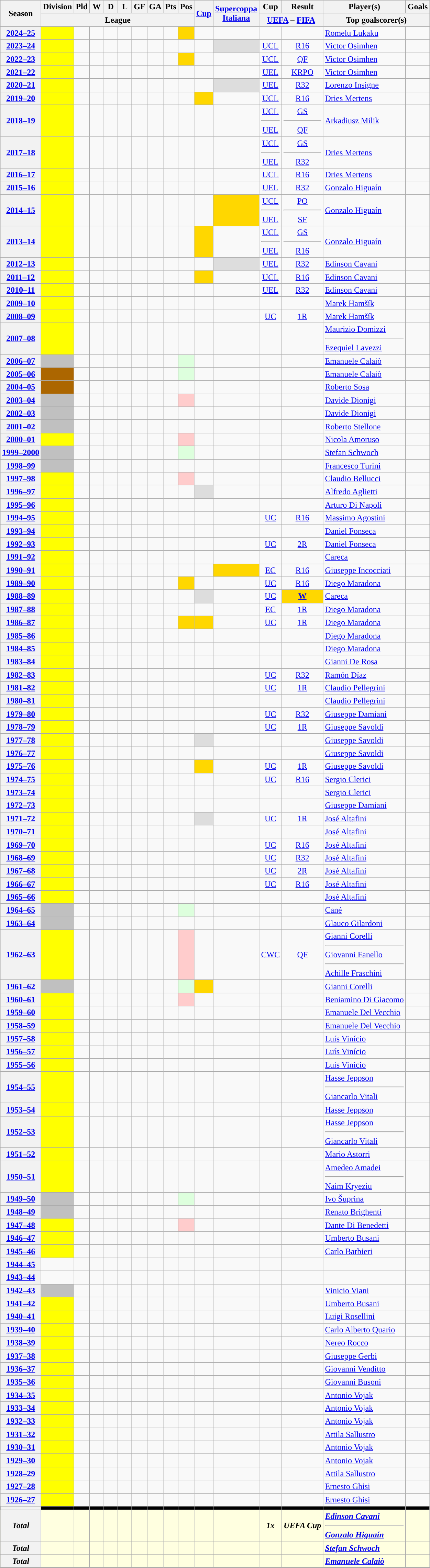<table class="wikitable sortable" style="text-align: center">
<tr>
<th rowspan="2" scope="col">Season</th>
<th scope="col">Division</th>
<th width="20" scope="col">Pld</th>
<th width="20" scope="col">W</th>
<th width="20" scope="col">D</th>
<th width="20" scope="col">L</th>
<th width="20" scope="col">GF</th>
<th width="20" scope="col">GA</th>
<th width="20" scope="col">Pts</th>
<th width="20" scope="col">Pos</th>
<th rowspan="2" scope="col"><a href='#'>Cup</a></th>
<th rowspan="2" scope="col"><a href='#'>Supercoppa<br>Italiana</a></th>
<th scope="col">Cup</th>
<th scope="col">Result</th>
<th scope="col">Player(s)</th>
<th scope="col">Goals</th>
</tr>
<tr class="unsortable">
<th colspan="9" scope="col">League</th>
<th colspan="2" scope="col"><a href='#'>UEFA</a> – <a href='#'>FIFA</a></th>
<th colspan="2" scope="col">Top goalscorer(s)</th>
</tr>
<tr>
<th scope="row"><a href='#'>2024–25</a></th>
<td style="text-align:left;background:#FFFF00"></td>
<td></td>
<td></td>
<td></td>
<td></td>
<td></td>
<td></td>
<td></td>
<td style="background:gold;color:red"></td>
<td></td>
<td></td>
<td></td>
<td></td>
<td style="text-align:left"><a href='#'>Romelu Lukaku</a></td>
<td></td>
</tr>
<tr>
<th scope="row"><a href='#'>2023–24</a></th>
<td style="text-align:left;background:#FFFF00"></td>
<td></td>
<td></td>
<td></td>
<td></td>
<td></td>
<td></td>
<td></td>
<td></td>
<td></td>
<td style="background:#DDD"></td>
<td><a href='#'>UCL</a></td>
<td><a href='#'>R16</a></td>
<td style="text-align:left"><a href='#'>Victor Osimhen</a></td>
<td></td>
</tr>
<tr>
<th scope="row"><a href='#'>2022–23</a></th>
<td style="text-align:left;background:#FFFF00"></td>
<td></td>
<td></td>
<td></td>
<td></td>
<td></td>
<td></td>
<td></td>
<td style="background:gold;color:red"></td>
<td></td>
<td></td>
<td><a href='#'>UCL</a></td>
<td><a href='#'>QF</a></td>
<td style="text-align:left"><a href='#'>Victor Osimhen</a></td>
<td></td>
</tr>
<tr>
<th scope="row"><a href='#'>2021–22</a></th>
<td style="text-align:left;background:#FFFF00"></td>
<td></td>
<td></td>
<td></td>
<td></td>
<td></td>
<td></td>
<td></td>
<td></td>
<td></td>
<td></td>
<td><a href='#'>UEL</a></td>
<td><a href='#'>KRPO</a></td>
<td style="text-align:left"><a href='#'>Victor Osimhen</a></td>
<td></td>
</tr>
<tr>
<th scope="row"><a href='#'>2020–21</a></th>
<td style="text-align:left;background:#FFFF00"></td>
<td></td>
<td></td>
<td></td>
<td></td>
<td></td>
<td></td>
<td></td>
<td></td>
<td></td>
<td style="background:#DDD"></td>
<td><a href='#'>UEL</a></td>
<td><a href='#'>R32</a></td>
<td style="text-align:left"><a href='#'>Lorenzo Insigne</a></td>
<td></td>
</tr>
<tr>
<th scope="row"><a href='#'>2019–20</a></th>
<td style="text-align:left;background:#FFFF00"></td>
<td></td>
<td></td>
<td></td>
<td></td>
<td></td>
<td></td>
<td></td>
<td></td>
<td style="background:gold"></td>
<td></td>
<td><a href='#'>UCL</a></td>
<td><a href='#'>R16</a></td>
<td style="text-align:left"><a href='#'>Dries Mertens</a></td>
<td></td>
</tr>
<tr>
<th scope="row"><a href='#'>2018–19</a></th>
<td style="text-align:left;background:#FFFF00"></td>
<td></td>
<td></td>
<td></td>
<td></td>
<td></td>
<td></td>
<td></td>
<td></td>
<td></td>
<td></td>
<td><a href='#'>UCL</a><hr><a href='#'>UEL</a></td>
<td><a href='#'>GS</a> <hr> <a href='#'>QF</a></td>
<td style="text-align:left"><a href='#'>Arkadiusz Milik</a></td>
<td></td>
</tr>
<tr>
<th scope="row"><a href='#'>2017–18</a></th>
<td style="text-align:left;background:#FFFF00"></td>
<td></td>
<td></td>
<td></td>
<td></td>
<td></td>
<td></td>
<td></td>
<td></td>
<td></td>
<td></td>
<td><a href='#'>UCL</a><hr><a href='#'>UEL</a></td>
<td><a href='#'>GS</a> <hr> <a href='#'>R32</a></td>
<td style="text-align:left"><a href='#'>Dries Mertens</a></td>
<td></td>
</tr>
<tr>
<th scope="row"><a href='#'>2016–17</a></th>
<td style="text-align:left;background:#FFFF00"></td>
<td></td>
<td></td>
<td></td>
<td></td>
<td></td>
<td></td>
<td></td>
<td></td>
<td></td>
<td></td>
<td><a href='#'>UCL</a></td>
<td><a href='#'>R16</a></td>
<td style="text-align:left"><a href='#'>Dries Mertens</a></td>
<td></td>
</tr>
<tr>
<th scope="row"><a href='#'>2015–16</a></th>
<td style="text-align:left;background:#FFFF00"></td>
<td></td>
<td></td>
<td></td>
<td></td>
<td></td>
<td></td>
<td></td>
<td></td>
<td></td>
<td></td>
<td><a href='#'>UEL</a></td>
<td><a href='#'>R32</a></td>
<td style="text-align:left"><a href='#'>Gonzalo Higuaín</a></td>
<td></td>
</tr>
<tr>
<th scope="row"><a href='#'>2014–15</a></th>
<td style="text-align:left;background:#FFFF00"></td>
<td></td>
<td></td>
<td></td>
<td></td>
<td></td>
<td></td>
<td></td>
<td></td>
<td></td>
<td style="background:gold"></td>
<td><a href='#'>UCL</a> <hr> <a href='#'>UEL</a></td>
<td><a href='#'>PO</a> <hr> <a href='#'>SF</a></td>
<td style="text-align:left"><a href='#'>Gonzalo Higuaín</a></td>
<td></td>
</tr>
<tr>
<th scope="row"><a href='#'>2013–14</a></th>
<td style="text-align:left;background:#FFFF00"></td>
<td></td>
<td></td>
<td></td>
<td></td>
<td></td>
<td></td>
<td></td>
<td></td>
<td style="background:gold"></td>
<td></td>
<td><a href='#'>UCL</a> <hr> <a href='#'>UEL</a></td>
<td><a href='#'>GS</a> <hr> <a href='#'>R16</a></td>
<td style="text-align:left"><a href='#'>Gonzalo Higuaín</a></td>
<td></td>
</tr>
<tr>
<th scope="row"><a href='#'>2012–13</a></th>
<td style="text-align:left;background:#FFFF00"></td>
<td></td>
<td></td>
<td></td>
<td></td>
<td></td>
<td></td>
<td></td>
<td></td>
<td></td>
<td style="background:#DDD"></td>
<td><a href='#'>UEL</a></td>
<td><a href='#'>R32</a></td>
<td style="text-align:left"><a href='#'>Edinson Cavani</a></td>
<td></td>
</tr>
<tr>
<th scope="row"><a href='#'>2011–12</a></th>
<td style="text-align:left;background:#FFFF00"></td>
<td></td>
<td></td>
<td></td>
<td></td>
<td></td>
<td></td>
<td></td>
<td></td>
<td style="background:gold"></td>
<td></td>
<td><a href='#'>UCL</a></td>
<td><a href='#'>R16</a></td>
<td style="text-align:left"><a href='#'>Edinson Cavani</a></td>
<td></td>
</tr>
<tr>
<th scope="row"><a href='#'>2010–11</a></th>
<td style="text-align:left;background:#FFFF00"></td>
<td></td>
<td></td>
<td></td>
<td></td>
<td></td>
<td></td>
<td></td>
<td></td>
<td></td>
<td></td>
<td><a href='#'>UEL</a></td>
<td><a href='#'>R32</a></td>
<td style="text-align:left"><a href='#'>Edinson Cavani</a></td>
<td></td>
</tr>
<tr>
<th scope="row"><a href='#'>2009–10</a></th>
<td style="text-align:left;background:#FFFF00"></td>
<td></td>
<td></td>
<td></td>
<td></td>
<td></td>
<td></td>
<td></td>
<td></td>
<td></td>
<td></td>
<td></td>
<td></td>
<td style="text-align:left"><a href='#'>Marek Hamšík</a></td>
<td></td>
</tr>
<tr>
<th scope="row"><a href='#'>2008–09</a></th>
<td style="text-align:left;background:#FFFF00"></td>
<td></td>
<td></td>
<td></td>
<td></td>
<td></td>
<td></td>
<td></td>
<td></td>
<td></td>
<td></td>
<td><a href='#'>UC</a></td>
<td><a href='#'>1R</a></td>
<td style="text-align:left"><a href='#'>Marek Hamšík</a></td>
<td></td>
</tr>
<tr>
<th scope="row"><a href='#'>2007–08</a></th>
<td style="text-align:left;background:#FFFF00"></td>
<td></td>
<td></td>
<td></td>
<td></td>
<td></td>
<td></td>
<td></td>
<td></td>
<td></td>
<td></td>
<td></td>
<td></td>
<td style="text-align:left"><a href='#'>Maurizio Domizzi</a> <hr> <a href='#'>Ezequiel Lavezzi</a></td>
<td></td>
</tr>
<tr>
<th scope="row"><a href='#'>2006–07</a></th>
<td style="text-align:left;background:silver"></td>
<td></td>
<td></td>
<td></td>
<td></td>
<td></td>
<td></td>
<td></td>
<td style="background:#DFD"></td>
<td></td>
<td></td>
<td></td>
<td></td>
<td style="text-align:left"><a href='#'>Emanuele Calaiò</a></td>
<td></td>
</tr>
<tr>
<th scope="row"><a href='#'>2005–06</a></th>
<td style="text-align:left;background:#AC6600"></td>
<td></td>
<td></td>
<td></td>
<td></td>
<td></td>
<td></td>
<td></td>
<td style="background:#DFD"></td>
<td></td>
<td></td>
<td></td>
<td></td>
<td style="text-align:left"><a href='#'>Emanuele Calaiò</a></td>
<td></td>
</tr>
<tr>
<th scope="row"><a href='#'>2004–05</a></th>
<td style="text-align:left;background:#AC6600"></td>
<td></td>
<td></td>
<td></td>
<td></td>
<td></td>
<td></td>
<td></td>
<td></td>
<td></td>
<td></td>
<td></td>
<td></td>
<td style="text-align:left"><a href='#'>Roberto Sosa</a></td>
<td></td>
</tr>
<tr>
<th scope="row"><a href='#'>2003–04</a></th>
<td style="text-align:left;background:silver"></td>
<td></td>
<td></td>
<td></td>
<td></td>
<td></td>
<td></td>
<td></td>
<td style="background:#FCC"></td>
<td></td>
<td></td>
<td></td>
<td></td>
<td style="text-align:left"><a href='#'>Davide Dionigi</a></td>
<td></td>
</tr>
<tr>
<th scope="row"><a href='#'>2002–03</a></th>
<td style="text-align:left;background:silver"></td>
<td></td>
<td></td>
<td></td>
<td></td>
<td></td>
<td></td>
<td></td>
<td></td>
<td></td>
<td></td>
<td></td>
<td></td>
<td style="text-align:left"><a href='#'>Davide Dionigi</a></td>
<td></td>
</tr>
<tr>
<th scope="row"><a href='#'>2001–02</a></th>
<td style="text-align:left;background:silver"></td>
<td></td>
<td></td>
<td></td>
<td></td>
<td></td>
<td></td>
<td></td>
<td></td>
<td></td>
<td></td>
<td></td>
<td></td>
<td style="text-align:left"><a href='#'>Roberto Stellone</a></td>
<td></td>
</tr>
<tr>
<th scope="row"><a href='#'>2000–01</a></th>
<td style="text-align:left;background:#FFFF00"></td>
<td></td>
<td></td>
<td></td>
<td></td>
<td></td>
<td></td>
<td></td>
<td style="background:#FCC"></td>
<td></td>
<td></td>
<td></td>
<td></td>
<td style="text-align:left"><a href='#'>Nicola Amoruso</a></td>
<td></td>
</tr>
<tr>
<th scope="row"><a href='#'>1999–2000</a></th>
<td style="text-align:left;background:silver"></td>
<td></td>
<td></td>
<td></td>
<td></td>
<td></td>
<td></td>
<td></td>
<td style="background:#DFD"></td>
<td></td>
<td></td>
<td></td>
<td></td>
<td style="text-align:left"><a href='#'>Stefan Schwoch</a></td>
<td></td>
</tr>
<tr>
<th scope="row"><a href='#'>1998–99</a></th>
<td style="text-align:left;background:silver"></td>
<td></td>
<td></td>
<td></td>
<td></td>
<td></td>
<td></td>
<td></td>
<td></td>
<td></td>
<td></td>
<td></td>
<td></td>
<td style="text-align:left"><a href='#'>Francesco Turini</a></td>
<td></td>
</tr>
<tr>
<th scope="row"><a href='#'>1997–98</a></th>
<td style="text-align:left;background:#FFFF00"></td>
<td></td>
<td></td>
<td></td>
<td></td>
<td></td>
<td></td>
<td></td>
<td style="background:#FCC"></td>
<td></td>
<td></td>
<td></td>
<td></td>
<td style="text-align:left"><a href='#'>Claudio Bellucci</a></td>
<td></td>
</tr>
<tr>
<th scope="row"><a href='#'>1996–97</a></th>
<td style="text-align:left;background:#FFFF00"></td>
<td></td>
<td></td>
<td></td>
<td></td>
<td></td>
<td></td>
<td></td>
<td></td>
<td style="background:#DDD"></td>
<td></td>
<td></td>
<td></td>
<td style="text-align:left"><a href='#'>Alfredo Aglietti</a></td>
<td></td>
</tr>
<tr>
<th scope="row"><a href='#'>1995–96</a></th>
<td style="text-align:left;background:#FFFF00"></td>
<td></td>
<td></td>
<td></td>
<td></td>
<td></td>
<td></td>
<td></td>
<td></td>
<td></td>
<td></td>
<td></td>
<td></td>
<td style="text-align:left"><a href='#'>Arturo Di Napoli</a></td>
<td></td>
</tr>
<tr>
<th scope="row"><a href='#'>1994–95</a></th>
<td style="text-align:left;background:#FFFF00"></td>
<td></td>
<td></td>
<td></td>
<td></td>
<td></td>
<td></td>
<td></td>
<td></td>
<td></td>
<td></td>
<td><a href='#'>UC</a></td>
<td><a href='#'>R16</a></td>
<td style="text-align:left"><a href='#'>Massimo Agostini</a></td>
<td></td>
</tr>
<tr>
<th scope="row"><a href='#'>1993–94</a></th>
<td style="text-align:left;background:#FFFF00"></td>
<td></td>
<td></td>
<td></td>
<td></td>
<td></td>
<td></td>
<td></td>
<td></td>
<td></td>
<td></td>
<td></td>
<td></td>
<td style="text-align:left"><a href='#'>Daniel Fonseca</a></td>
<td></td>
</tr>
<tr>
<th scope="row"><a href='#'>1992–93</a></th>
<td style="text-align:left;background:#FFFF00"></td>
<td></td>
<td></td>
<td></td>
<td></td>
<td></td>
<td></td>
<td></td>
<td></td>
<td></td>
<td></td>
<td><a href='#'>UC</a></td>
<td><a href='#'>2R</a></td>
<td style="text-align:left"><a href='#'>Daniel Fonseca</a></td>
<td></td>
</tr>
<tr>
<th scope="row"><a href='#'>1991–92</a></th>
<td style="text-align:left;background:#FFFF00"></td>
<td></td>
<td></td>
<td></td>
<td></td>
<td></td>
<td></td>
<td></td>
<td></td>
<td></td>
<td></td>
<td></td>
<td></td>
<td style="text-align:left"><a href='#'>Careca</a></td>
<td></td>
</tr>
<tr>
<th scope="row"><a href='#'>1990–91</a></th>
<td style="text-align:left;background:#FFFF00"></td>
<td></td>
<td></td>
<td></td>
<td></td>
<td></td>
<td></td>
<td></td>
<td></td>
<td></td>
<td style="background:gold"></td>
<td><a href='#'>EC</a></td>
<td><a href='#'>R16</a></td>
<td style="text-align:left"><a href='#'>Giuseppe Incocciati</a></td>
<td></td>
</tr>
<tr>
<th scope="row"><a href='#'>1989–90</a></th>
<td style="text-align:left;background:#FFFF00"></td>
<td></td>
<td></td>
<td></td>
<td></td>
<td></td>
<td></td>
<td></td>
<td style="background:gold;color:red"></td>
<td></td>
<td></td>
<td><a href='#'>UC</a></td>
<td><a href='#'>R16</a></td>
<td style="text-align:left"><a href='#'>Diego Maradona</a></td>
<td></td>
</tr>
<tr>
<th scope="row"><a href='#'>1988–89</a></th>
<td style="text-align:left;background:#FFFF00"></td>
<td></td>
<td></td>
<td></td>
<td></td>
<td></td>
<td></td>
<td></td>
<td></td>
<td style="background:#DDD"></td>
<td></td>
<td><a href='#'>UC</a></td>
<td style="background:gold"><a href='#'><span><strong>W</strong></span></a></td>
<td style="text-align:left"><a href='#'>Careca</a></td>
<td></td>
</tr>
<tr>
<th scope="row"><a href='#'>1987–88</a></th>
<td style="text-align:left;background:#FFFF00"></td>
<td></td>
<td></td>
<td></td>
<td></td>
<td></td>
<td></td>
<td></td>
<td></td>
<td></td>
<td></td>
<td><a href='#'>EC</a></td>
<td><a href='#'>1R</a></td>
<td style="text-align:left"><a href='#'>Diego Maradona</a></td>
<td></td>
</tr>
<tr>
<th scope="row"><a href='#'>1986–87</a></th>
<td style="text-align:left;background:#FFFF00"></td>
<td></td>
<td></td>
<td></td>
<td></td>
<td></td>
<td></td>
<td></td>
<td style="background:gold;color:red"></td>
<td style="background:gold"></td>
<td></td>
<td><a href='#'>UC</a></td>
<td><a href='#'>1R</a></td>
<td style="text-align:left"><a href='#'>Diego Maradona</a></td>
<td></td>
</tr>
<tr>
<th scope="row"><a href='#'>1985–86</a></th>
<td style="text-align:left;background:#FFFF00"></td>
<td></td>
<td></td>
<td></td>
<td></td>
<td></td>
<td></td>
<td></td>
<td></td>
<td></td>
<td></td>
<td></td>
<td></td>
<td style="text-align:left"><a href='#'>Diego Maradona</a></td>
<td></td>
</tr>
<tr>
<th scope="row"><a href='#'>1984–85</a></th>
<td style="text-align:left;background:#FFFF00"></td>
<td></td>
<td></td>
<td></td>
<td></td>
<td></td>
<td></td>
<td></td>
<td></td>
<td></td>
<td></td>
<td></td>
<td></td>
<td style="text-align:left"><a href='#'>Diego Maradona</a></td>
<td></td>
</tr>
<tr>
<th scope="row"><a href='#'>1983–84</a></th>
<td style="text-align:left;background:#FFFF00"></td>
<td></td>
<td></td>
<td></td>
<td></td>
<td></td>
<td></td>
<td></td>
<td></td>
<td></td>
<td></td>
<td></td>
<td></td>
<td style="text-align:left"><a href='#'>Gianni De Rosa</a></td>
<td></td>
</tr>
<tr>
<th scope="row"><a href='#'>1982–83</a></th>
<td style="text-align:left;background:#FFFF00"></td>
<td></td>
<td></td>
<td></td>
<td></td>
<td></td>
<td></td>
<td></td>
<td></td>
<td></td>
<td></td>
<td><a href='#'>UC</a></td>
<td><a href='#'>R32</a></td>
<td style="text-align:left"><a href='#'>Ramón Díaz</a></td>
<td></td>
</tr>
<tr>
<th scope="row"><a href='#'>1981–82</a></th>
<td style="text-align:left;background:#FFFF00"></td>
<td></td>
<td></td>
<td></td>
<td></td>
<td></td>
<td></td>
<td></td>
<td></td>
<td></td>
<td></td>
<td><a href='#'>UC</a></td>
<td><a href='#'>1R</a></td>
<td style="text-align:left"><a href='#'>Claudio Pellegrini</a></td>
<td></td>
</tr>
<tr>
<th scope="row"><a href='#'>1980–81</a></th>
<td style="text-align:left;background:#FFFF00"></td>
<td></td>
<td></td>
<td></td>
<td></td>
<td></td>
<td></td>
<td></td>
<td></td>
<td></td>
<td></td>
<td></td>
<td></td>
<td style="text-align:left"><a href='#'>Claudio Pellegrini</a></td>
<td></td>
</tr>
<tr>
<th scope="row"><a href='#'>1979–80</a></th>
<td style="text-align:left;background:#FFFF00"></td>
<td></td>
<td></td>
<td></td>
<td></td>
<td></td>
<td></td>
<td></td>
<td></td>
<td></td>
<td></td>
<td><a href='#'>UC</a></td>
<td><a href='#'>R32</a></td>
<td style="text-align:left"><a href='#'>Giuseppe Damiani</a></td>
<td></td>
</tr>
<tr>
<th scope="row"><a href='#'>1978–79</a></th>
<td style="text-align:left;background:#FFFF00"></td>
<td></td>
<td></td>
<td></td>
<td></td>
<td></td>
<td></td>
<td></td>
<td></td>
<td></td>
<td></td>
<td><a href='#'>UC</a></td>
<td><a href='#'>1R</a></td>
<td style="text-align:left"><a href='#'>Giuseppe Savoldi</a></td>
<td></td>
</tr>
<tr>
<th scope="row"><a href='#'>1977–78</a></th>
<td style="text-align:left;background:#FFFF00"></td>
<td></td>
<td></td>
<td></td>
<td></td>
<td></td>
<td></td>
<td></td>
<td></td>
<td style="background:#DDD"></td>
<td></td>
<td></td>
<td></td>
<td style="text-align:left"><a href='#'>Giuseppe Savoldi</a></td>
<td></td>
</tr>
<tr>
<th scope="row"><a href='#'>1976–77</a></th>
<td style="text-align:left;background:#FFFF00"></td>
<td></td>
<td></td>
<td></td>
<td></td>
<td></td>
<td></td>
<td></td>
<td></td>
<td></td>
<td></td>
<td></td>
<td></td>
<td style="text-align:left"><a href='#'>Giuseppe Savoldi</a></td>
<td></td>
</tr>
<tr>
<th scope="row"><a href='#'>1975–76</a></th>
<td style="text-align:left;background:#FFFF00"></td>
<td></td>
<td></td>
<td></td>
<td></td>
<td></td>
<td></td>
<td></td>
<td></td>
<td style="background:gold"></td>
<td></td>
<td><a href='#'>UC</a></td>
<td><a href='#'>1R</a></td>
<td style="text-align:left"><a href='#'>Giuseppe Savoldi</a></td>
<td></td>
</tr>
<tr>
<th scope="row"><a href='#'>1974–75</a></th>
<td style="text-align:left;background:#FFFF00"></td>
<td></td>
<td></td>
<td></td>
<td></td>
<td></td>
<td></td>
<td></td>
<td></td>
<td></td>
<td></td>
<td><a href='#'>UC</a></td>
<td><a href='#'>R16</a></td>
<td style="text-align:left"><a href='#'>Sergio Clerici</a></td>
<td></td>
</tr>
<tr>
<th scope="row"><a href='#'>1973–74</a></th>
<td style="text-align:left;background:#FFFF00"></td>
<td></td>
<td></td>
<td></td>
<td></td>
<td></td>
<td></td>
<td></td>
<td></td>
<td></td>
<td></td>
<td></td>
<td></td>
<td style="text-align:left"><a href='#'>Sergio Clerici</a></td>
<td></td>
</tr>
<tr>
<th scope="row"><a href='#'>1972–73</a></th>
<td style="text-align:left;background:#FFFF00"></td>
<td></td>
<td></td>
<td></td>
<td></td>
<td></td>
<td></td>
<td></td>
<td></td>
<td></td>
<td></td>
<td></td>
<td></td>
<td style="text-align:left"><a href='#'>Giuseppe Damiani</a></td>
<td></td>
</tr>
<tr>
<th scope="row"><a href='#'>1971–72</a></th>
<td style="text-align:left;background:#FFFF00"></td>
<td></td>
<td></td>
<td></td>
<td></td>
<td></td>
<td></td>
<td></td>
<td></td>
<td style="background:#DDD"></td>
<td></td>
<td><a href='#'>UC</a></td>
<td><a href='#'>1R</a></td>
<td style="text-align:left"><a href='#'>José Altafini</a></td>
<td></td>
</tr>
<tr>
<th scope="row"><a href='#'>1970–71</a></th>
<td style="text-align:left;background:#FFFF00"></td>
<td></td>
<td></td>
<td></td>
<td></td>
<td></td>
<td></td>
<td></td>
<td></td>
<td></td>
<td></td>
<td></td>
<td></td>
<td style="text-align:left"><a href='#'>José Altafini</a></td>
<td></td>
</tr>
<tr>
<th scope="row"><a href='#'>1969–70</a></th>
<td style="text-align:left;background:#FFFF00"></td>
<td></td>
<td></td>
<td></td>
<td></td>
<td></td>
<td></td>
<td></td>
<td></td>
<td></td>
<td></td>
<td><a href='#'>UC</a></td>
<td><a href='#'>R16</a></td>
<td style="text-align:left"><a href='#'>José Altafini</a></td>
<td></td>
</tr>
<tr>
<th scope="row"><a href='#'>1968–69</a></th>
<td style="text-align:left;background:#FFFF00"></td>
<td></td>
<td></td>
<td></td>
<td></td>
<td></td>
<td></td>
<td></td>
<td></td>
<td></td>
<td></td>
<td><a href='#'>UC</a></td>
<td><a href='#'>R32</a></td>
<td style="text-align:left"><a href='#'>José Altafini</a></td>
<td></td>
</tr>
<tr>
<th scope="row"><a href='#'>1967–68</a></th>
<td style="text-align:left;background:#FFFF00"></td>
<td></td>
<td></td>
<td></td>
<td></td>
<td></td>
<td></td>
<td></td>
<td></td>
<td></td>
<td></td>
<td><a href='#'>UC</a></td>
<td><a href='#'>2R</a></td>
<td style="text-align:left"><a href='#'>José Altafini</a></td>
<td></td>
</tr>
<tr>
<th scope="row"><a href='#'>1966–67</a></th>
<td style="text-align:left;background:#FFFF00"></td>
<td></td>
<td></td>
<td></td>
<td></td>
<td></td>
<td></td>
<td></td>
<td></td>
<td></td>
<td></td>
<td><a href='#'>UC</a></td>
<td><a href='#'>R16</a></td>
<td style="text-align:left"><a href='#'>José Altafini</a></td>
<td></td>
</tr>
<tr>
<th scope="row"><a href='#'>1965–66</a></th>
<td style="text-align:left;background:#FFFF00"></td>
<td></td>
<td></td>
<td></td>
<td></td>
<td></td>
<td></td>
<td></td>
<td></td>
<td></td>
<td></td>
<td></td>
<td></td>
<td style="text-align:left"><a href='#'>José Altafini</a></td>
<td></td>
</tr>
<tr>
<th scope="row"><a href='#'>1964–65</a></th>
<td style="text-align:left;background:silver"></td>
<td></td>
<td></td>
<td></td>
<td></td>
<td></td>
<td></td>
<td></td>
<td style="background:#DFD"></td>
<td></td>
<td></td>
<td></td>
<td></td>
<td style="text-align:left"><a href='#'>Cané</a></td>
<td></td>
</tr>
<tr>
<th scope="row"><a href='#'>1963–64</a></th>
<td style="text-align:left;background:silver"></td>
<td></td>
<td></td>
<td></td>
<td></td>
<td></td>
<td></td>
<td></td>
<td></td>
<td></td>
<td></td>
<td></td>
<td></td>
<td style="text-align:left"><a href='#'>Glauco Gilardoni</a></td>
<td></td>
</tr>
<tr>
<th scope="row"><a href='#'>1962–63</a></th>
<td style="text-align:left;background:#FFFF00"></td>
<td></td>
<td></td>
<td></td>
<td></td>
<td></td>
<td></td>
<td></td>
<td style="background:#FCC"></td>
<td></td>
<td></td>
<td><a href='#'>CWC</a></td>
<td><a href='#'>QF</a></td>
<td style="text-align:left"><a href='#'>Gianni Corelli</a> <hr> <a href='#'>Giovanni Fanello</a> <hr> <a href='#'>Achille Fraschini</a></td>
<td></td>
</tr>
<tr>
<th scope="row"><a href='#'>1961–62</a></th>
<td style="text-align:left;background:silver"></td>
<td></td>
<td></td>
<td></td>
<td></td>
<td></td>
<td></td>
<td></td>
<td style="background:#DFD"></td>
<td style="background:gold"></td>
<td></td>
<td></td>
<td></td>
<td style="text-align:left"><a href='#'>Gianni Corelli</a></td>
<td></td>
</tr>
<tr>
<th scope="row"><a href='#'>1960–61</a></th>
<td style="text-align:left;background:#FFFF00"></td>
<td></td>
<td></td>
<td></td>
<td></td>
<td></td>
<td></td>
<td></td>
<td style="background:#FCC"></td>
<td></td>
<td></td>
<td></td>
<td></td>
<td style="text-align:left"><a href='#'>Beniamino Di Giacomo</a></td>
<td></td>
</tr>
<tr>
<th scope="row"><a href='#'>1959–60</a></th>
<td style="text-align:left;background:#FFFF00"></td>
<td></td>
<td></td>
<td></td>
<td></td>
<td></td>
<td></td>
<td></td>
<td></td>
<td></td>
<td></td>
<td></td>
<td></td>
<td style="text-align:left"><a href='#'>Emanuele Del Vecchio</a></td>
<td></td>
</tr>
<tr>
<th scope="row"><a href='#'>1958–59</a></th>
<td style="text-align:left;background:#FFFF00"></td>
<td></td>
<td></td>
<td></td>
<td></td>
<td></td>
<td></td>
<td></td>
<td></td>
<td></td>
<td></td>
<td></td>
<td></td>
<td style="text-align:left"><a href='#'>Emanuele Del Vecchio</a></td>
<td></td>
</tr>
<tr>
<th scope="row"><a href='#'>1957–58</a></th>
<td style="text-align:left;background:#FFFF00"></td>
<td></td>
<td></td>
<td></td>
<td></td>
<td></td>
<td></td>
<td></td>
<td></td>
<td></td>
<td></td>
<td></td>
<td></td>
<td style="text-align:left"><a href='#'>Luís Vinício</a></td>
<td></td>
</tr>
<tr>
<th scope="row"><a href='#'>1956–57</a></th>
<td style="text-align:left;background:#FFFF00"></td>
<td></td>
<td></td>
<td></td>
<td></td>
<td></td>
<td></td>
<td></td>
<td></td>
<td></td>
<td></td>
<td></td>
<td></td>
<td style="text-align:left"><a href='#'>Luís Vinício</a></td>
<td></td>
</tr>
<tr>
<th scope="row"><a href='#'>1955–56</a></th>
<td style="text-align:left;background:#FFFF00"></td>
<td></td>
<td></td>
<td></td>
<td></td>
<td></td>
<td></td>
<td></td>
<td></td>
<td></td>
<td></td>
<td></td>
<td></td>
<td style="text-align:left"><a href='#'>Luís Vinício</a></td>
<td></td>
</tr>
<tr>
<th scope="row"><a href='#'>1954–55</a></th>
<td style="text-align:left;background:#FFFF00"></td>
<td></td>
<td></td>
<td></td>
<td></td>
<td></td>
<td></td>
<td></td>
<td></td>
<td></td>
<td></td>
<td></td>
<td></td>
<td style="text-align:left"><a href='#'>Hasse Jeppson</a> <hr> <a href='#'>Giancarlo Vitali</a></td>
<td></td>
</tr>
<tr>
<th scope="row"><a href='#'>1953–54</a></th>
<td style="text-align:left;background:#FFFF00"></td>
<td></td>
<td></td>
<td></td>
<td></td>
<td></td>
<td></td>
<td></td>
<td></td>
<td></td>
<td></td>
<td></td>
<td></td>
<td style="text-align:left"><a href='#'>Hasse Jeppson</a></td>
<td></td>
</tr>
<tr>
<th scope="row"><a href='#'>1952–53</a></th>
<td style="text-align:left;background:#FFFF00"></td>
<td></td>
<td></td>
<td></td>
<td></td>
<td></td>
<td></td>
<td></td>
<td></td>
<td></td>
<td></td>
<td></td>
<td></td>
<td style="text-align:left"><a href='#'>Hasse Jeppson</a> <hr> <a href='#'>Giancarlo Vitali</a></td>
<td></td>
</tr>
<tr>
<th scope="row"><a href='#'>1951–52</a></th>
<td style="text-align:left;background:#FFFF00"></td>
<td></td>
<td></td>
<td></td>
<td></td>
<td></td>
<td></td>
<td></td>
<td></td>
<td></td>
<td></td>
<td></td>
<td></td>
<td style="text-align:left"><a href='#'>Mario Astorri</a></td>
<td></td>
</tr>
<tr>
<th scope="row"><a href='#'>1950–51</a></th>
<td style="text-align:left;background:#FFFF00"></td>
<td></td>
<td></td>
<td></td>
<td></td>
<td></td>
<td></td>
<td></td>
<td></td>
<td></td>
<td></td>
<td></td>
<td></td>
<td style="text-align:left"><a href='#'>Amedeo Amadei</a> <hr> <a href='#'>Naim Kryeziu</a></td>
<td></td>
</tr>
<tr>
<th scope="row"><a href='#'>1949–50</a></th>
<td style="text-align:left;background:silver"></td>
<td></td>
<td></td>
<td></td>
<td></td>
<td></td>
<td></td>
<td></td>
<td style="background:#DFD"></td>
<td></td>
<td></td>
<td></td>
<td></td>
<td style="text-align:left"><a href='#'>Ivo Šuprina</a></td>
<td></td>
</tr>
<tr>
<th scope="row"><a href='#'>1948–49</a></th>
<td style="text-align:left;background:silver"></td>
<td></td>
<td></td>
<td></td>
<td></td>
<td></td>
<td></td>
<td></td>
<td></td>
<td></td>
<td></td>
<td></td>
<td></td>
<td style="text-align:left"><a href='#'>Renato Brighenti</a></td>
<td></td>
</tr>
<tr>
<th scope="row"><a href='#'>1947–48</a></th>
<td style="text-align:left;background:#FFFF00"></td>
<td></td>
<td></td>
<td></td>
<td></td>
<td></td>
<td></td>
<td></td>
<td style="background:#FCC"></td>
<td></td>
<td></td>
<td></td>
<td></td>
<td style="text-align:left"><a href='#'>Dante Di Benedetti</a></td>
<td></td>
</tr>
<tr>
<th scope="row"><a href='#'>1946–47</a></th>
<td style="text-align:left;background:#FFFF00"></td>
<td></td>
<td></td>
<td></td>
<td></td>
<td></td>
<td></td>
<td></td>
<td></td>
<td></td>
<td></td>
<td></td>
<td></td>
<td style="text-align:left"><a href='#'>Umberto Busani</a></td>
<td></td>
</tr>
<tr>
<th scope="row"><a href='#'>1945–46</a></th>
<td style="text-align:left;background:#FFFF00"></td>
<td></td>
<td></td>
<td></td>
<td></td>
<td></td>
<td></td>
<td></td>
<td></td>
<td></td>
<td></td>
<td></td>
<td></td>
<td style="text-align:left"><a href='#'>Carlo Barbieri</a></td>
<td></td>
</tr>
<tr>
<th scope="row"><a href='#'>1944–45</a></th>
<td></td>
<td></td>
<td></td>
<td></td>
<td></td>
<td></td>
<td></td>
<td></td>
<td></td>
<td></td>
<td></td>
<td></td>
<td></td>
<td style="text-align:left"></td>
<td></td>
</tr>
<tr>
<th scope="row"><a href='#'>1943–44</a></th>
<td></td>
<td></td>
<td></td>
<td></td>
<td></td>
<td></td>
<td></td>
<td></td>
<td></td>
<td></td>
<td></td>
<td></td>
<td></td>
<td style="text-align:left"></td>
<td></td>
</tr>
<tr>
<th scope="row"><a href='#'>1942–43</a></th>
<td style="text-align:left;background:silver"></td>
<td></td>
<td></td>
<td></td>
<td></td>
<td></td>
<td></td>
<td></td>
<td></td>
<td></td>
<td></td>
<td></td>
<td></td>
<td style="text-align:left"><a href='#'>Vinicio Viani</a></td>
<td></td>
</tr>
<tr>
<th scope="row"><a href='#'>1941–42</a></th>
<td style="text-align:left;background:#FFFF00"></td>
<td></td>
<td></td>
<td></td>
<td></td>
<td></td>
<td></td>
<td></td>
<td style="background:"FCC"></td>
<td></td>
<td></td>
<td></td>
<td></td>
<td style="text-align:left"><a href='#'>Umberto Busani</a></td>
<td></td>
</tr>
<tr>
<th scope="row"><a href='#'>1940–41</a></th>
<td style="text-align:left;background:#FFFF00"></td>
<td></td>
<td></td>
<td></td>
<td></td>
<td></td>
<td></td>
<td></td>
<td></td>
<td></td>
<td></td>
<td></td>
<td></td>
<td style="text-align:left"><a href='#'>Luigi Rosellini</a></td>
<td></td>
</tr>
<tr>
<th scope="row"><a href='#'>1939–40</a></th>
<td style="text-align:left;background:#FFFF00"></td>
<td></td>
<td></td>
<td></td>
<td></td>
<td></td>
<td></td>
<td></td>
<td></td>
<td></td>
<td></td>
<td></td>
<td></td>
<td style="text-align:left"><a href='#'>Carlo Alberto Quario</a></td>
<td></td>
</tr>
<tr>
<th scope="row"><a href='#'>1938–39</a></th>
<td style="text-align:left;background:#FFFF00"></td>
<td></td>
<td></td>
<td></td>
<td></td>
<td></td>
<td></td>
<td></td>
<td></td>
<td></td>
<td></td>
<td></td>
<td></td>
<td style="text-align:left"><a href='#'>Nereo Rocco</a></td>
<td></td>
</tr>
<tr>
<th scope="row"><a href='#'>1937–38</a></th>
<td style="text-align:left;background:#FFFF00"></td>
<td></td>
<td></td>
<td></td>
<td></td>
<td></td>
<td></td>
<td></td>
<td></td>
<td></td>
<td></td>
<td></td>
<td></td>
<td style="text-align:left"><a href='#'>Giuseppe Gerbi</a></td>
<td></td>
</tr>
<tr>
<th scope="row"><a href='#'>1936–37</a></th>
<td style="text-align:left;background:#FFFF00"></td>
<td></td>
<td></td>
<td></td>
<td></td>
<td></td>
<td></td>
<td></td>
<td></td>
<td></td>
<td></td>
<td></td>
<td></td>
<td style="text-align:left"><a href='#'>Giovanni Venditto</a></td>
<td></td>
</tr>
<tr>
<th scope="row"><a href='#'>1935–36</a></th>
<td style="text-align:left;background:#FFFF00"></td>
<td></td>
<td></td>
<td></td>
<td></td>
<td></td>
<td></td>
<td></td>
<td></td>
<td></td>
<td></td>
<td></td>
<td></td>
<td style="text-align:left"><a href='#'>Giovanni Busoni</a></td>
<td></td>
</tr>
<tr>
<th scope="row"><a href='#'>1934–35</a></th>
<td style="text-align:left;background:#FFFF00"></td>
<td></td>
<td></td>
<td></td>
<td></td>
<td></td>
<td></td>
<td></td>
<td></td>
<td></td>
<td></td>
<td></td>
<td></td>
<td style="text-align:left"><a href='#'>Antonio Vojak</a></td>
<td></td>
</tr>
<tr>
<th scope="row"><a href='#'>1933–34</a></th>
<td style="text-align:left;background:#FFFF00"></td>
<td></td>
<td></td>
<td></td>
<td></td>
<td></td>
<td></td>
<td></td>
<td></td>
<td></td>
<td></td>
<td></td>
<td></td>
<td style="text-align:left"><a href='#'>Antonio Vojak</a></td>
<td></td>
</tr>
<tr>
<th scope="row"><a href='#'>1932–33</a></th>
<td style="text-align:left;background:#FFFF00"></td>
<td></td>
<td></td>
<td></td>
<td></td>
<td></td>
<td></td>
<td></td>
<td></td>
<td></td>
<td></td>
<td></td>
<td></td>
<td style="text-align:left"><a href='#'>Antonio Vojak</a></td>
<td></td>
</tr>
<tr>
<th scope="row"><a href='#'>1931–32</a></th>
<td style="text-align:left;background:#FFFF00"></td>
<td></td>
<td></td>
<td></td>
<td></td>
<td></td>
<td></td>
<td></td>
<td></td>
<td></td>
<td></td>
<td></td>
<td></td>
<td style="text-align:left"><a href='#'>Attila Sallustro</a></td>
<td></td>
</tr>
<tr>
<th scope="row"><a href='#'>1930–31</a></th>
<td style="text-align:left;background:#FFFF00"></td>
<td></td>
<td></td>
<td></td>
<td></td>
<td></td>
<td></td>
<td></td>
<td></td>
<td></td>
<td></td>
<td></td>
<td></td>
<td style="text-align:left"><a href='#'>Antonio Vojak</a></td>
<td></td>
</tr>
<tr>
<th scope="row"><a href='#'>1929–30</a></th>
<td style="text-align:left;background:#FFFF00"></td>
<td></td>
<td></td>
<td></td>
<td></td>
<td></td>
<td></td>
<td></td>
<td></td>
<td></td>
<td></td>
<td></td>
<td></td>
<td style="text-align:left"><a href='#'>Antonio Vojak</a></td>
<td></td>
</tr>
<tr>
<th scope="row"><a href='#'>1928–29</a></th>
<td style="text-align:left;background:#FFFF00"></td>
<td></td>
<td></td>
<td></td>
<td></td>
<td></td>
<td></td>
<td></td>
<td></td>
<td></td>
<td></td>
<td></td>
<td></td>
<td style="text-align:left"><a href='#'>Attila Sallustro</a></td>
<td></td>
</tr>
<tr>
<th scope="row"><a href='#'>1927–28</a></th>
<td style="text-align:left;background:#FFFF00"></td>
<td></td>
<td></td>
<td></td>
<td></td>
<td></td>
<td></td>
<td></td>
<td></td>
<td></td>
<td></td>
<td></td>
<td></td>
<td style="text-align:left"><a href='#'>Ernesto Ghisi</a></td>
<td></td>
</tr>
<tr>
<th scope="row"><a href='#'>1926–27</a></th>
<td style="text-align:left;background:#FFFF00"></td>
<td></td>
<td></td>
<td></td>
<td></td>
<td></td>
<td></td>
<td></td>
<td></td>
<td></td>
<td></td>
<td></td>
<td></td>
<td style="text-align:left"><a href='#'>Ernesto Ghisi</a></td>
<td></td>
</tr>
<tr style="background:black">
<th scope="row"></th>
<td style="text-align:left"></td>
<td></td>
<td></td>
<td></td>
<td></td>
<td></td>
<td></td>
<td></td>
<td></td>
<td></td>
<td></td>
<td></td>
<td></td>
<td></td>
<td></td>
</tr>
<tr style="background:lightyellow;font-style: italic">
<th scope="row">Total</th>
<td style="text-align:left"></td>
<td></td>
<td></td>
<td></td>
<td></td>
<td></td>
<td></td>
<td></td>
<td></td>
<td></td>
<td></td>
<td><strong>1x</strong></td>
<td><strong>UEFA Cup</strong></td>
<td style="text-align:left"><strong><a href='#'>Edinson Cavani</a></strong> <hr> <strong><a href='#'>Gonzalo Higuaín</a></strong></td>
<td></td>
</tr>
<tr style="background:lightyellow;font-style: italic">
<th scope="row">Total</th>
<td style="text-align:left"></td>
<td></td>
<td></td>
<td></td>
<td></td>
<td></td>
<td></td>
<td></td>
<td></td>
<td></td>
<td></td>
<td></td>
<td></td>
<td style="text-align:left"><strong><a href='#'>Stefan Schwoch</a></strong></td>
<td></td>
</tr>
<tr style="background:lightyellow;font-style: italic">
<th scope="row">Total</th>
<td style="text-align:left"></td>
<td></td>
<td></td>
<td></td>
<td></td>
<td></td>
<td></td>
<td></td>
<td></td>
<td></td>
<td></td>
<td></td>
<td></td>
<td style="text-align:left"><strong><a href='#'>Emanuele Calaiò</a></strong></td>
<td></td>
</tr>
</table>
